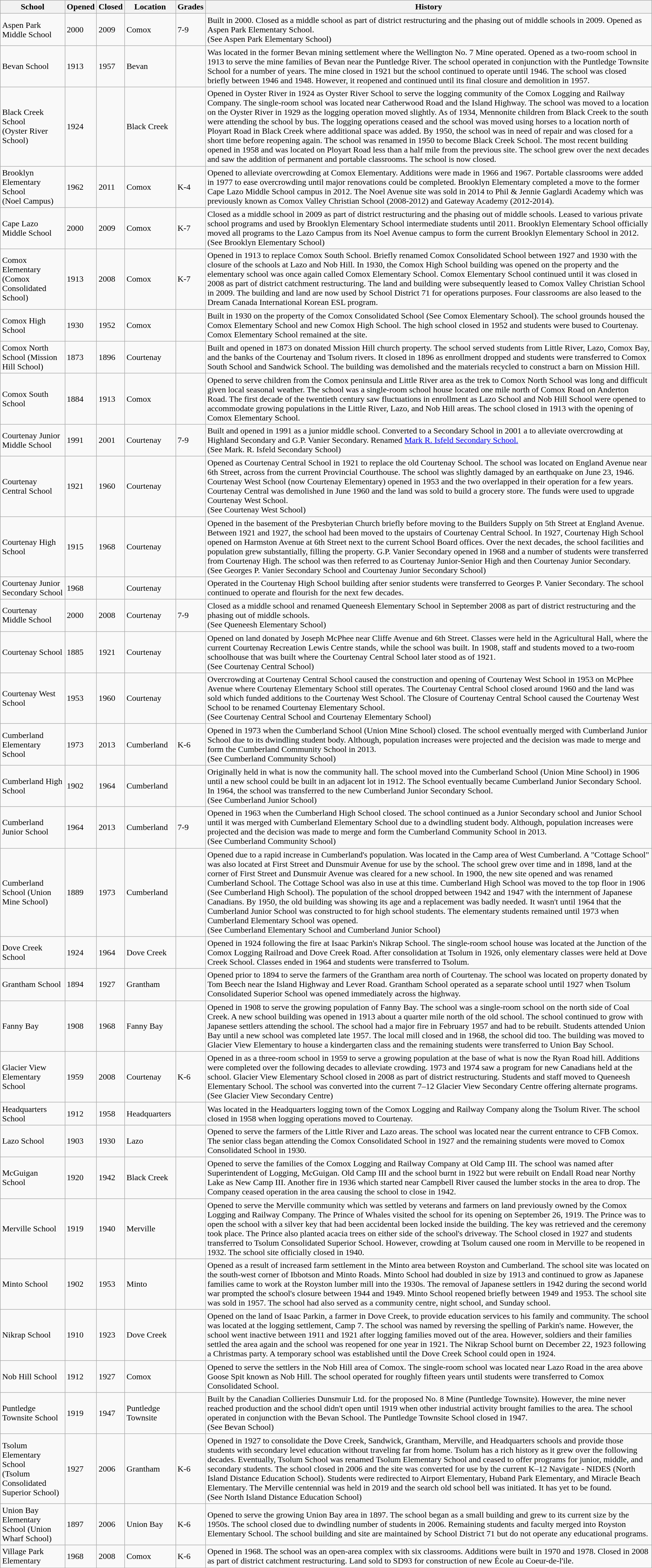<table class="wikitable">
<tr>
<th>School</th>
<th>Opened</th>
<th>Closed</th>
<th>Location</th>
<th>Grades</th>
<th>History</th>
</tr>
<tr>
<td>Aspen Park Middle School</td>
<td>2000</td>
<td>2009</td>
<td>Comox</td>
<td>7-9</td>
<td>Built in 2000.  Closed as a middle school as part of district restructuring and the phasing out of middle schools in 2009.  Opened as Aspen Park Elementary School.<br>(See Aspen Park Elementary School)</td>
</tr>
<tr>
<td>Bevan School</td>
<td>1913</td>
<td>1957</td>
<td>Bevan</td>
<td></td>
<td>Was located in the former Bevan mining settlement where the Wellington No. 7 Mine operated.  Opened as a two-room school in 1913 to serve the mine families of Bevan near the Puntledge River.  The school operated in conjunction with the Puntledge Townsite School for a number of years.  The mine closed in 1921 but the school continued to operate until 1946.  The school was closed briefly between 1946 and 1948.  However, it reopened and continued until its final closure and demolition in 1957.</td>
</tr>
<tr>
<td>Black Creek School<br>(Oyster River School)</td>
<td>1924</td>
<td></td>
<td>Black Creek</td>
<td></td>
<td>Opened in Oyster River in 1924 as Oyster River School to serve the logging community of the Comox Logging and Railway Company.  The single-room school was located near Catherwood Road and the Island Highway.  The school was moved to a location on the Oyster River in 1929 as the logging operation moved slightly.  As of 1934, Mennonite children from Black Creek to the south were attending the school by bus.  The logging operations ceased and the school was moved using horses to a location north of Ployart Road in Black Creek where additional space was added.  By 1950, the school was in need of repair and was closed for a short time before reopening again.  The school was renamed in 1950 to become Black Creek School.  The most recent building opened in 1958 and was located on Ployart Road less than a half mile from the previous site.  The school grew over the next decades and saw the addition of permanent and portable classrooms.  The school is now closed.</td>
</tr>
<tr>
<td>Brooklyn Elementary School<br>(Noel Campus)</td>
<td>1962</td>
<td>2011</td>
<td>Comox</td>
<td>K-4</td>
<td>Opened to alleviate overcrowding at Comox Elementary.  Additions were made in 1966 and 1967.  Portable classrooms were added in 1977 to ease overcrowding until major renovations could be completed.  Brooklyn Elementary completed a move to the former Cape Lazo Middle School campus in 2012.  The Noel Avenue site was sold in 2014 to Phil & Jennie Gaglardi Academy which was previously known as Comox Valley Christian School (2008-2012) and Gateway Academy (2012-2014).</td>
</tr>
<tr>
<td>Cape Lazo Middle School</td>
<td>2000</td>
<td>2009</td>
<td>Comox</td>
<td>K-7</td>
<td>Closed as a middle school in 2009 as part of district restructuring and the phasing out of middle schools.  Leased to various private school programs and used by Brooklyn Elementary School intermediate students until 2011.  Brooklyn Elementary School officially moved all programs to the Lazo Campus from its Noel Avenue campus to form the current Brooklyn Elementary School in 2012.<br>(See Brooklyn Elementary School)</td>
</tr>
<tr>
<td>Comox Elementary<br>(Comox Consolidated School)</td>
<td>1913</td>
<td>2008</td>
<td>Comox</td>
<td>K-7</td>
<td>Opened in 1913 to replace Comox South School.  Briefly renamed Comox Consolidated School between 1927 and 1930 with the closure of the schools at Lazo and Nob Hill.  In 1930, the Comox High School building was opened on the property and the elementary school was once again called Comox Elementary School.  Comox Elementary School continued until it was closed in 2008 as part of district catchment restructuring.  The land and building were subsequently leased to Comox Valley Christian School in 2009.  The building and land are now used by School District 71 for operations purposes.  Four classrooms are also leased to the Dream Canada International Korean ESL program.</td>
</tr>
<tr>
<td>Comox High School</td>
<td>1930</td>
<td>1952</td>
<td>Comox</td>
<td></td>
<td>Built in 1930 on the property of the Comox Consolidated School (See Comox Elementary School).  The school grounds housed the Comox Elementary School and new Comox High School.  The high school closed in 1952 and students were bused to Courtenay.  Comox Elementary School remained at the site.</td>
</tr>
<tr>
<td>Comox North School (Mission Hill School)</td>
<td>1873</td>
<td>1896</td>
<td>Courtenay</td>
<td></td>
<td>Built and opened in 1873 on donated Mission Hill church property.  The school served students from Little River, Lazo, Comox Bay, and the banks of the Courtenay and Tsolum rivers.  It closed in 1896 as enrollment dropped and students were transferred to Comox South School and Sandwick School.  The building was demolished and the materials recycled to construct a barn on Mission Hill.</td>
</tr>
<tr>
<td>Comox South School</td>
<td>1884</td>
<td>1913</td>
<td>Comox</td>
<td></td>
<td>Opened to serve children from the Comox peninsula and Little River area as the trek to Comox North School was long and difficult given local seasonal weather.  The school was a single-room school house located one mile north of Comox Road on Anderton Road.  The first decade of the twentieth century saw fluctuations in enrollment as Lazo School and Nob Hill School were opened to accommodate growing populations in the Little River, Lazo, and Nob Hill areas.  The school closed in 1913 with the opening of Comox Elementary School.</td>
</tr>
<tr>
<td>Courtenay Junior Middle School</td>
<td>1991</td>
<td>2001</td>
<td>Courtenay</td>
<td>7-9</td>
<td>Built and opened in 1991 as a junior middle school. Converted to a Secondary School in 2001 a to alleviate overcrowding at Highland Secondary and G.P. Vanier Secondary.  Renamed <a href='#'>Mark R. Isfeld Secondary School.</a><br>(See Mark. R. Isfeld Secondary School)</td>
</tr>
<tr>
<td>Courtenay Central School</td>
<td>1921</td>
<td>1960</td>
<td>Courtenay</td>
<td></td>
<td>Opened as Courtenay Central School in 1921 to replace the old Courtenay School.  The school was located on England Avenue near 6th Street, across from the current Provincial Courthouse.  The school was slightly damaged by an earthquake on June 23, 1946.  Courtenay West School (now Courtenay Elementary) opened in 1953 and the two overlapped in their operation for a few years.  Courtenay Central was demolished in June 1960 and the land was sold to build a grocery store.  The funds were used to upgrade Courtenay West School.<br>(See Courtenay West School)</td>
</tr>
<tr>
<td>Courtenay High School</td>
<td>1915</td>
<td>1968</td>
<td>Courtenay</td>
<td></td>
<td>Opened in the basement of the Presbyterian Church briefly before moving to the Builders Supply on 5th Street at England Avenue.  Between 1921 and 1927, the school had been moved to the upstairs of Courtenay Central School.  In 1927, Courtenay High School opened on Harmston Avenue at 6th Street next to the current School Board offices.  Over the next decades, the school facilities and population grew substantially, filling the property.  G.P. Vanier Secondary opened in 1968 and a number of students were transferred from Courtenay High.  The school was then referred to as Courtenay Junior-Senior High and then Courtenay Junior Secondary.<br>(See Georges P. Vanier Secondary School and Courtenay Junior Secondary School)</td>
</tr>
<tr>
<td>Courtenay Junior Secondary School</td>
<td>1968</td>
<td></td>
<td>Courtenay</td>
<td></td>
<td>Operated in the Courtenay High School building after senior students were transferred to Georges P. Vanier Secondary.  The school continued to operate and flourish for the next few decades.</td>
</tr>
<tr>
<td>Courtenay Middle School</td>
<td>2000</td>
<td>2008</td>
<td>Courtenay</td>
<td>7-9</td>
<td>Closed as a middle school and renamed Queneesh Elementary School in September 2008 as part of district restructuring and the phasing out of middle schools.<br>(See Queneesh Elementary School)</td>
</tr>
<tr>
<td>Courtenay School</td>
<td>1885</td>
<td>1921</td>
<td>Courtenay</td>
<td></td>
<td>Opened on land donated by Joseph McPhee near Cliffe Avenue and 6th Street.  Classes were held in the Agricultural Hall, where the current Courtenay Recreation Lewis Centre stands, while the school was built.  In 1908, staff and students moved to a two-room schoolhouse that was built where the Courtenay Central School later stood as of 1921.<br>(See Courtenay Central School)</td>
</tr>
<tr>
<td>Courtenay West School</td>
<td>1953</td>
<td>1960</td>
<td>Courtenay</td>
<td></td>
<td>Overcrowding at Courtenay Central School caused the construction and opening of Courtenay West School in 1953 on McPhee Avenue where Courtenay Elementary School still operates.  The Courtenay Central School closed around 1960 and the land was sold which funded additions to the Courtenay West School.  The Closure of Courtenay Central School caused the Courtenay West School to be renamed Courtenay Elementary School.<br>(See Courtenay Central School and Courtenay Elementary School)</td>
</tr>
<tr>
<td>Cumberland Elementary School</td>
<td>1973</td>
<td>2013</td>
<td>Cumberland</td>
<td>K-6</td>
<td>Opened in 1973 when the Cumberland School (Union Mine School) closed.  The school eventually merged with Cumberland Junior School due to its dwindling student body.  Although, population increases were projected and the decision was made to merge and form the Cumberland Community School in 2013.<br>(See Cumberland Community School)</td>
</tr>
<tr>
<td>Cumberland High School</td>
<td>1902</td>
<td>1964</td>
<td>Cumberland</td>
<td></td>
<td>Originally held in what is now the community hall.  The school moved into the Cumberland School (Union Mine School) in 1906 until a new school could be built in an adjacent lot in 1912.  The School eventually became Cumberland Junior Secondary School.  In 1964, the school was transferred to the new Cumberland Junior Secondary School.<br>(See Cumberland Junior School)</td>
</tr>
<tr>
<td>Cumberland Junior School</td>
<td>1964</td>
<td>2013</td>
<td>Cumberland</td>
<td>7-9</td>
<td>Opened in 1963 when the Cumberland High School closed.  The school continued as a Junior Secondary school and Junior School until it was merged with Cumberland Elementary School due to a dwindling student body. Although, population increases were projected and the decision was made to merge and form the Cumberland Community School in 2013.<br>(See Cumberland Community School)</td>
</tr>
<tr>
<td>Cumberland School (Union Mine School)</td>
<td>1889</td>
<td>1973</td>
<td>Cumberland</td>
<td></td>
<td>Opened due to a rapid increase in Cumberland's population.  Was located in the Camp area of West Cumberland.  A "Cottage School" was also located at First Street and Dunsmuir Avenue for use by the school. The school grew over time and in 1898, land at the corner of First Street and Dunsmuir Avenue was cleared for a new school.   In 1900, the new site opened and was renamed Cumberland School.  The Cottage School was also in use at this time.  Cumberland High School was moved to the top floor in 1906 (See Cumberland High School).  The population of the school dropped between 1942 and 1947 with the internment of Japanese Canadians.  By 1950, the old building was showing its age and a replacement was badly needed.  It wasn't until 1964 that the Cumberland Junior School was constructed to for high school students.  The elementary students remained until 1973 when Cumberland Elementary School was opened.<br>(See Cumberland Elementary School and Cumberland Junior School)</td>
</tr>
<tr>
<td>Dove Creek School</td>
<td>1924</td>
<td>1964</td>
<td>Dove Creek</td>
<td></td>
<td>Opened in 1924 following the fire at Isaac Parkin's Nikrap School.  The single-room school house was located at the Junction of the Comox Logging Railroad and Dove Creek Road.  After consolidation at Tsolum in 1926, only elementary classes were held at Dove Creek School.  Classes ended in 1964 and students were transferred to Tsolum.</td>
</tr>
<tr>
<td>Grantham School</td>
<td>1894</td>
<td>1927</td>
<td>Grantham</td>
<td></td>
<td>Opened prior to 1894 to serve the farmers of the Grantham area north of Courtenay.  The school was located on property donated by Tom Beech near the Island Highway and Lever Road.  Grantham School operated as a separate school until 1927 when Tsolum Consolidated Superior School was opened immediately across the highway.</td>
</tr>
<tr>
<td>Fanny Bay</td>
<td>1908</td>
<td>1968</td>
<td>Fanny Bay</td>
<td></td>
<td>Opened in 1908 to serve the growing population of Fanny Bay.  The school was a single-room school on the north side of Coal Creek.  A new school building was opened in 1913 about a quarter mile north of the old school.  The school continued to grow with Japanese settlers attending the school.  The school had a major fire in February 1957 and had to be rebuilt.  Students attended Union Bay until a new school was completed late 1957.  The local mill closed and in 1968, the school did too.  The building was moved to Glacier View Elementary to house a kindergarten class and the remaining students were transferred to Union Bay School.</td>
</tr>
<tr>
<td>Glacier View Elementary School</td>
<td>1959</td>
<td>2008</td>
<td>Courtenay</td>
<td>K-6</td>
<td>Opened in as a three-room school in 1959 to serve a growing population at the base of what is now the Ryan Road hill.   Additions were completed over the following decades to alleviate crowding.  1973 and 1974 saw a program for new Canadians held at the school.  Glacier View Elementary School closed in 2008 as part of district restructuring.  Students and staff moved to Queneesh Elementary School.  The school was converted into the current 7–12 Glacier View Secondary Centre offering alternate programs.<br>(See Glacier View Secondary Centre)</td>
</tr>
<tr>
<td>Headquarters School</td>
<td>1912</td>
<td>1958</td>
<td>Headquarters</td>
<td></td>
<td>Was located in the Headquarters logging town of the Comox Logging and Railway Company along the Tsolum River.  The school closed in 1958 when logging operations moved to Courtenay.</td>
</tr>
<tr>
<td>Lazo School</td>
<td>1903</td>
<td>1930</td>
<td>Lazo</td>
<td></td>
<td>Opened to serve the farmers of the Little River and Lazo areas.  The school was located near the current entrance to CFB Comox.  The senior class began attending the Comox Consolidated School in 1927 and the remaining students were moved to Comox Consolidated School in 1930.</td>
</tr>
<tr>
<td>McGuigan School</td>
<td>1920</td>
<td>1942</td>
<td>Black Creek</td>
<td></td>
<td>Opened to serve the families of the Comox Logging and Railway Company at Old Camp III.  The school was named after Superintendent of Logging, McGuigan.  Old Camp III and the school burnt in 1922 but were rebuilt on Endall Road near Northy Lake as New Camp III.  Another fire in 1936 which started near Campbell River caused the lumber stocks in the area to drop.  The Company ceased operation in the area causing the school to close in 1942.</td>
</tr>
<tr>
<td>Merville School</td>
<td>1919</td>
<td>1940</td>
<td>Merville</td>
<td></td>
<td>Opened to serve the Merville community which was settled by veterans and farmers on land previously owned by the Comox Logging and Railway Company.  The Prince of Whales visited the school for its opening on September 26, 1919.  The Prince was to open the school with a silver key that had been accidental been locked inside the building.  The key was retrieved and the ceremony took place.  The Prince also planted acacia trees on either side of the school's driveway.  The School closed in 1927 and students transferred to Tsolum Consolidated Superior School.  However, crowding at Tsolum caused one room in Merville to be reopened in 1932.  The school site officially closed in 1940.</td>
</tr>
<tr>
<td>Minto School</td>
<td>1902</td>
<td>1953</td>
<td>Minto</td>
<td></td>
<td>Opened as a result of increased farm settlement in the Minto area between Royston and Cumberland.  The school site was located on the south-west corner of Ibbotson and Minto Roads.  Minto School had doubled in size by 1913 and continued to grow as Japanese families came to work at the Royston lumber mill into the 1930s.  The removal of Japanese settlers in 1942 during the second world war prompted the school's closure between 1944 and 1949.  Minto School reopened briefly between 1949 and 1953.  The school site was sold in 1957.  The school had also served as a community centre, night school, and Sunday school.</td>
</tr>
<tr>
<td>Nikrap School</td>
<td>1910</td>
<td>1923</td>
<td>Dove Creek</td>
<td></td>
<td>Opened on the land of Isaac Parkin, a farmer in Dove Creek, to provide education services to his family and community.  The school was located at the logging settlement, Camp 7.  The school was named by reversing the spelling of Parkin's name.  However, the school went inactive between 1911 and 1921 after logging families moved out of the area.  However, soldiers and their families settled the area again and the school was reopened for one year in 1921.  The Nikrap School burnt on December 22, 1923 following a Christmas party.  A temporary school was established until the Dove Creek School could open in 1924.</td>
</tr>
<tr>
<td>Nob Hill School</td>
<td>1912</td>
<td>1927</td>
<td>Comox</td>
<td></td>
<td>Opened to serve the settlers in the Nob Hill area of Comox.  The single-room school was located near Lazo Road in the area above Goose Spit known as Nob Hill.  The school operated for roughly fifteen years until students were transferred to Comox Consolidated School.</td>
</tr>
<tr>
<td>Puntledge Townsite School</td>
<td>1919</td>
<td>1947</td>
<td>Puntledge Townsite</td>
<td></td>
<td>Built by the Canadian Collieries Dunsmuir Ltd. for the proposed No. 8 Mine (Puntledge Townsite).  However, the mine never reached production and the school didn't open until 1919 when other industrial activity brought families to the area.  The school operated in conjunction with the Bevan School.  The Puntledge Townsite School closed in 1947.<br>(See Bevan School)</td>
</tr>
<tr>
<td>Tsolum Elementary School<br>(Tsolum Consolidated Superior School)</td>
<td>1927</td>
<td>2006</td>
<td>Grantham</td>
<td>K-6</td>
<td>Opened in 1927 to consolidate the Dove Creek, Sandwick, Grantham, Merville, and Headquarters schools and provide those students with secondary level education without traveling far from home.  Tsolum has a rich history as it grew over the following decades.  Eventually, Tsolum School was renamed Tsolum Elementary School and ceased to offer programs for junior, middle, and secondary students.  The school closed in 2006 and the site was converted for use by the current K–12 Navigate - NIDES (North Island Distance Education School).  Students were redirected to Airport Elementary, Huband Park Elementary, and Miracle Beach Elementary.  The Merville centennial was held in 2019 and the search old school bell was initiated.  It has yet to be found.<br>(See North Island Distance Education School)</td>
</tr>
<tr>
<td>Union Bay Elementary School (Union Wharf School)</td>
<td>1897</td>
<td>2006</td>
<td>Union Bay</td>
<td>K-6</td>
<td>Opened to serve the growing Union Bay area in 1897.  The school began as a small building and grew to its current size by the 1950s.  The school closed due to dwindling number of students in 2006.  Remaining students and faculty merged into Royston Elementary School.  The school building and site are maintained by School District 71 but do not operate any educational programs.</td>
</tr>
<tr>
<td>Village Park Elementary</td>
<td>1968</td>
<td>2008</td>
<td>Comox</td>
<td>K-6</td>
<td>Opened in 1968. The school was an open-area complex with six classrooms.  Additions were built in 1970 and 1978.  Closed in 2008 as part of district catchment restructuring.  Land sold to SD93 for construction of new École au Coeur-de-l'ile.</td>
</tr>
</table>
